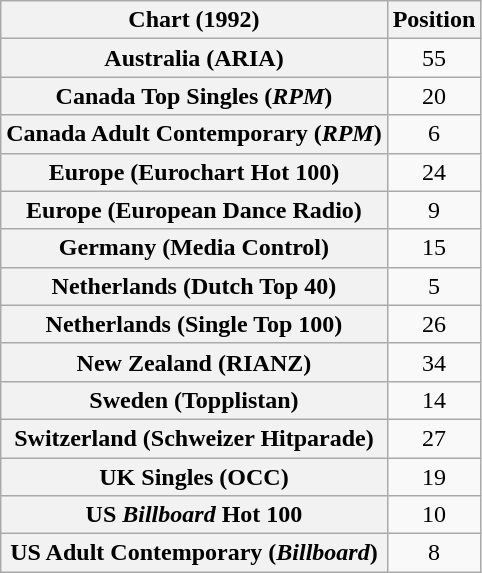<table class="wikitable sortable plainrowheaders" style="text-align:center">
<tr>
<th>Chart (1992)</th>
<th>Position</th>
</tr>
<tr>
<th scope="row">Australia (ARIA)</th>
<td>55</td>
</tr>
<tr>
<th scope="row">Canada Top Singles (<em>RPM</em>)</th>
<td>20</td>
</tr>
<tr>
<th scope="row">Canada Adult Contemporary (<em>RPM</em>)</th>
<td>6</td>
</tr>
<tr>
<th scope="row">Europe (Eurochart Hot 100)</th>
<td>24</td>
</tr>
<tr>
<th scope="row">Europe (European Dance Radio)</th>
<td>9</td>
</tr>
<tr>
<th scope="row">Germany (Media Control)</th>
<td>15</td>
</tr>
<tr>
<th scope="row">Netherlands (Dutch Top 40)</th>
<td>5</td>
</tr>
<tr>
<th scope="row">Netherlands (Single Top 100)</th>
<td>26</td>
</tr>
<tr>
<th scope="row">New Zealand (RIANZ)</th>
<td>34</td>
</tr>
<tr>
<th scope="row">Sweden (Topplistan)</th>
<td>14</td>
</tr>
<tr>
<th scope="row">Switzerland (Schweizer Hitparade)</th>
<td>27</td>
</tr>
<tr>
<th scope="row">UK Singles (OCC)</th>
<td>19</td>
</tr>
<tr>
<th scope="row">US <em>Billboard</em> Hot 100</th>
<td>10</td>
</tr>
<tr>
<th scope="row">US Adult Contemporary (<em>Billboard</em>)</th>
<td>8</td>
</tr>
</table>
